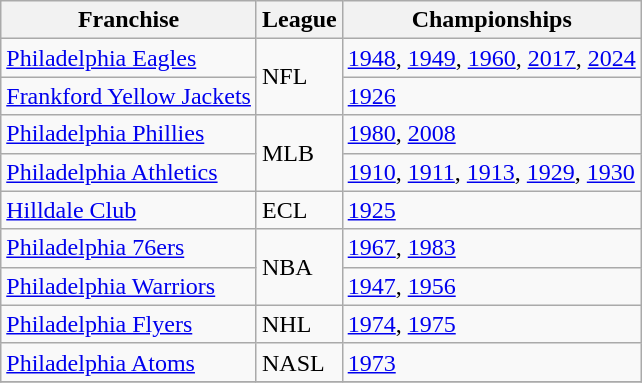<table class="wikitable">
<tr>
<th scope="col">Franchise</th>
<th scope="col">League</th>
<th scope="col">Championships</th>
</tr>
<tr>
<td><a href='#'>Philadelphia Eagles</a></td>
<td rowspan="2">NFL</td>
<td><a href='#'>1948</a>, <a href='#'>1949</a>, <a href='#'>1960</a>, <a href='#'>2017</a>, <a href='#'>2024</a></td>
</tr>
<tr>
<td><a href='#'>Frankford Yellow Jackets</a></td>
<td><a href='#'>1926</a></td>
</tr>
<tr>
<td><a href='#'>Philadelphia Phillies</a></td>
<td rowspan="2">MLB</td>
<td><a href='#'>1980</a>, <a href='#'>2008</a></td>
</tr>
<tr>
<td><a href='#'>Philadelphia Athletics</a></td>
<td><a href='#'>1910</a>, <a href='#'>1911</a>, <a href='#'>1913</a>, <a href='#'>1929</a>, <a href='#'>1930</a></td>
</tr>
<tr>
<td><a href='#'>Hilldale Club</a></td>
<td>ECL</td>
<td><a href='#'>1925</a></td>
</tr>
<tr>
<td><a href='#'>Philadelphia 76ers</a></td>
<td rowspan="2">NBA</td>
<td><a href='#'>1967</a>, <a href='#'>1983</a></td>
</tr>
<tr>
<td><a href='#'>Philadelphia Warriors</a></td>
<td><a href='#'>1947</a>, <a href='#'>1956</a></td>
</tr>
<tr>
<td><a href='#'>Philadelphia Flyers</a></td>
<td>NHL</td>
<td><a href='#'>1974</a>, <a href='#'>1975</a></td>
</tr>
<tr>
<td><a href='#'>Philadelphia Atoms</a></td>
<td>NASL</td>
<td><a href='#'>1973</a></td>
</tr>
<tr>
</tr>
</table>
